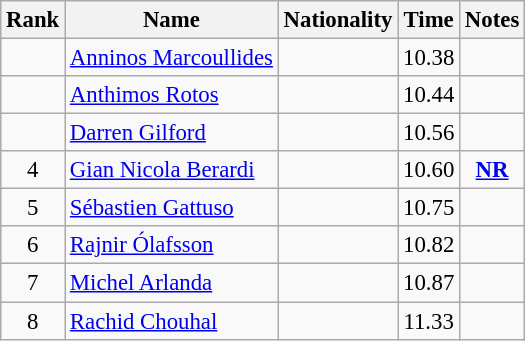<table class="wikitable sortable" style="text-align:center; font-size:95%">
<tr>
<th>Rank</th>
<th>Name</th>
<th>Nationality</th>
<th>Time</th>
<th>Notes</th>
</tr>
<tr>
<td></td>
<td align=left><a href='#'>Anninos Marcoullides</a></td>
<td align=left></td>
<td>10.38</td>
<td></td>
</tr>
<tr>
<td></td>
<td align=left><a href='#'>Anthimos Rotos</a></td>
<td align=left></td>
<td>10.44</td>
<td></td>
</tr>
<tr>
<td></td>
<td align=left><a href='#'>Darren Gilford</a></td>
<td align=left></td>
<td>10.56</td>
<td></td>
</tr>
<tr>
<td>4</td>
<td align=left><a href='#'>Gian Nicola Berardi</a></td>
<td align=left></td>
<td>10.60</td>
<td><strong><a href='#'>NR</a></strong></td>
</tr>
<tr>
<td>5</td>
<td align=left><a href='#'>Sébastien Gattuso</a></td>
<td align=left></td>
<td>10.75</td>
<td></td>
</tr>
<tr>
<td>6</td>
<td align=left><a href='#'>Rajnir Ólafsson</a></td>
<td align=left></td>
<td>10.82</td>
<td></td>
</tr>
<tr>
<td>7</td>
<td align=left><a href='#'>Michel Arlanda</a></td>
<td align=left></td>
<td>10.87</td>
<td></td>
</tr>
<tr>
<td>8</td>
<td align=left><a href='#'>Rachid Chouhal</a></td>
<td align=left></td>
<td>11.33</td>
<td></td>
</tr>
</table>
